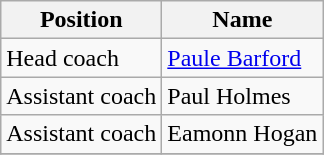<table class="wikitable">
<tr>
<th>Position</th>
<th>Name</th>
</tr>
<tr>
<td>Head coach</td>
<td> <a href='#'>Paule Barford</a></td>
</tr>
<tr>
<td>Assistant coach</td>
<td> Paul Holmes</td>
</tr>
<tr>
<td>Assistant coach</td>
<td> Eamonn Hogan</td>
</tr>
<tr>
</tr>
</table>
